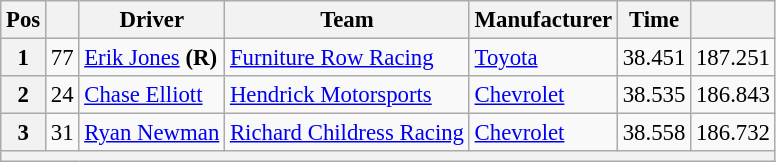<table class="wikitable" style="font-size:95%">
<tr>
<th>Pos</th>
<th></th>
<th>Driver</th>
<th>Team</th>
<th>Manufacturer</th>
<th>Time</th>
<th></th>
</tr>
<tr>
<th>1</th>
<td>77</td>
<td><a href='#'>Erik Jones</a> <strong>(R)</strong></td>
<td><a href='#'>Furniture Row Racing</a></td>
<td><a href='#'>Toyota</a></td>
<td>38.451</td>
<td>187.251</td>
</tr>
<tr>
<th>2</th>
<td>24</td>
<td><a href='#'>Chase Elliott</a></td>
<td><a href='#'>Hendrick Motorsports</a></td>
<td><a href='#'>Chevrolet</a></td>
<td>38.535</td>
<td>186.843</td>
</tr>
<tr>
<th>3</th>
<td>31</td>
<td><a href='#'>Ryan Newman</a></td>
<td><a href='#'>Richard Childress Racing</a></td>
<td><a href='#'>Chevrolet</a></td>
<td>38.558</td>
<td>186.732</td>
</tr>
<tr>
<th colspan="7"></th>
</tr>
</table>
